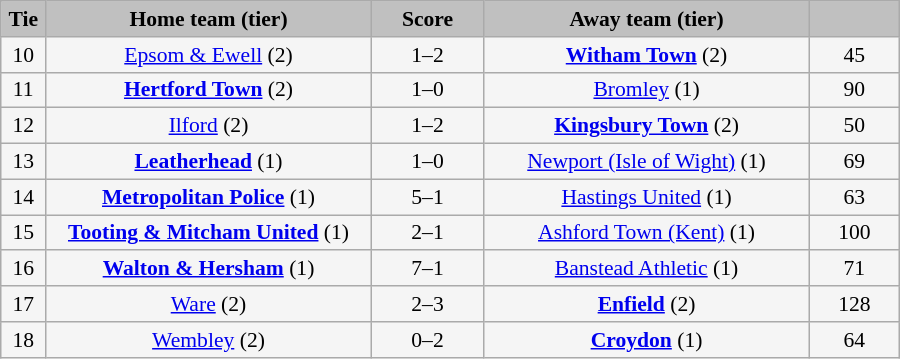<table class="wikitable" style="width: 600px; background:WhiteSmoke; text-align:center; font-size:90%">
<tr>
<td scope="col" style="width:  5.00%; background:silver;"><strong>Tie</strong></td>
<td scope="col" style="width: 36.25%; background:silver;"><strong>Home team (tier)</strong></td>
<td scope="col" style="width: 12.50%; background:silver;"><strong>Score</strong></td>
<td scope="col" style="width: 36.25%; background:silver;"><strong>Away team (tier)</strong></td>
<td scope="col" style="width: 10.00%; background:silver;"><strong></strong></td>
</tr>
<tr>
<td>10</td>
<td><a href='#'>Epsom & Ewell</a> (2)</td>
<td>1–2</td>
<td><strong><a href='#'>Witham Town</a></strong> (2)</td>
<td>45</td>
</tr>
<tr>
<td>11</td>
<td><strong><a href='#'>Hertford Town</a></strong> (2)</td>
<td>1–0</td>
<td><a href='#'>Bromley</a> (1)</td>
<td>90</td>
</tr>
<tr>
<td>12</td>
<td><a href='#'>Ilford</a> (2)</td>
<td>1–2</td>
<td><strong><a href='#'>Kingsbury Town</a></strong> (2)</td>
<td>50</td>
</tr>
<tr>
<td>13</td>
<td><strong><a href='#'>Leatherhead</a></strong> (1)</td>
<td>1–0</td>
<td><a href='#'>Newport (Isle of Wight)</a> (1)</td>
<td>69</td>
</tr>
<tr>
<td>14</td>
<td><strong><a href='#'>Metropolitan Police</a></strong> (1)</td>
<td>5–1</td>
<td><a href='#'>Hastings United</a> (1)</td>
<td>63</td>
</tr>
<tr>
<td>15</td>
<td><strong><a href='#'>Tooting & Mitcham United</a></strong> (1)</td>
<td>2–1</td>
<td><a href='#'>Ashford Town (Kent)</a> (1)</td>
<td>100</td>
</tr>
<tr>
<td>16</td>
<td><strong><a href='#'>Walton & Hersham</a></strong> (1)</td>
<td>7–1</td>
<td><a href='#'>Banstead Athletic</a> (1)</td>
<td>71</td>
</tr>
<tr>
<td>17</td>
<td><a href='#'>Ware</a> (2)</td>
<td>2–3 </td>
<td><strong><a href='#'>Enfield</a></strong> (2)</td>
<td>128</td>
</tr>
<tr>
<td>18</td>
<td><a href='#'>Wembley</a> (2)</td>
<td>0–2</td>
<td><strong><a href='#'>Croydon</a></strong> (1)</td>
<td>64</td>
</tr>
</table>
